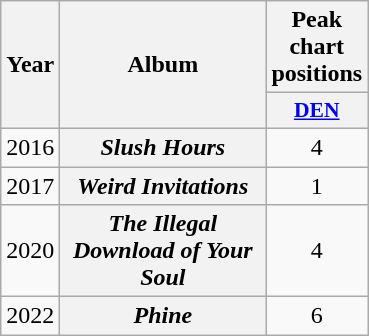<table class="wikitable plainrowheaders" style="text-align:center">
<tr>
<th rowspan="2" width="10">Year</th>
<th rowspan="2" width="130">Album</th>
<th colspan="1">Peak chart positions</th>
</tr>
<tr>
<th scope="col" style="width:3em;font-size:90%;"><a href='#'>DEN</a><br></th>
</tr>
<tr>
<td>2016</td>
<th scope="row"><em>Slush Hours</em></th>
<td>4</td>
</tr>
<tr>
<td>2017</td>
<th scope="row"><em>Weird Invitations</em></th>
<td>1</td>
</tr>
<tr>
<td>2020</td>
<th scope="row"><em>The Illegal Download of Your Soul</em><br></th>
<td>4</td>
</tr>
<tr>
<td>2022</td>
<th scope="row"><em>Phine</em></th>
<td>6<br></td>
</tr>
</table>
